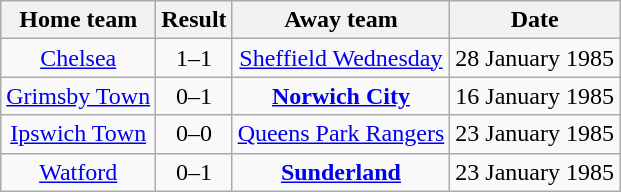<table class="wikitable" style="text-align: center">
<tr>
<th>Home team</th>
<th>Result</th>
<th>Away team</th>
<th>Date</th>
</tr>
<tr>
<td><a href='#'>Chelsea</a></td>
<td>1–1</td>
<td><a href='#'>Sheffield Wednesday</a></td>
<td>28 January 1985</td>
</tr>
<tr>
<td><a href='#'>Grimsby Town</a></td>
<td>0–1</td>
<td><strong><a href='#'>Norwich City</a></strong></td>
<td>16 January 1985</td>
</tr>
<tr>
<td><a href='#'>Ipswich Town</a></td>
<td>0–0</td>
<td><a href='#'>Queens Park Rangers</a></td>
<td>23 January 1985</td>
</tr>
<tr>
<td><a href='#'>Watford</a></td>
<td>0–1</td>
<td><strong><a href='#'>Sunderland</a></strong></td>
<td>23 January 1985</td>
</tr>
</table>
